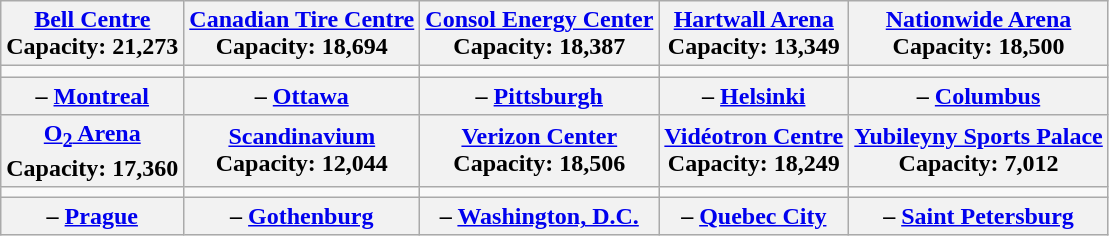<table class="wikitable" style="text-align:center">
<tr>
<th><a href='#'>Bell Centre</a><br>Capacity: 21,273</th>
<th><a href='#'>Canadian Tire Centre</a><br>Capacity: 18,694</th>
<th><a href='#'>Consol Energy Center</a><br>Capacity: 18,387</th>
<th><a href='#'>Hartwall Arena</a><br>Capacity: 13,349</th>
<th><a href='#'>Nationwide Arena</a><br>Capacity: 18,500</th>
</tr>
<tr>
<td style="text-align:center;"></td>
<td style="text-align:center;"></td>
<td style="text-align:center;"></td>
<td style="text-align:center;"></td>
<td style="text-align:center;"></td>
</tr>
<tr>
<th> – <a href='#'>Montreal</a></th>
<th> – <a href='#'>Ottawa</a></th>
<th> – <a href='#'>Pittsburgh</a></th>
<th> – <a href='#'>Helsinki</a></th>
<th> – <a href='#'>Columbus</a></th>
</tr>
<tr>
<th><a href='#'>O<sub>2</sub> Arena</a><br>Capacity: 17,360</th>
<th><a href='#'>Scandinavium</a><br>Capacity: 12,044</th>
<th><a href='#'>Verizon Center</a><br>Capacity: 18,506</th>
<th><a href='#'>Vidéotron Centre</a><br>Capacity: 18,249</th>
<th><a href='#'>Yubileyny Sports Palace</a><br>Capacity: 7,012</th>
</tr>
<tr>
<td style="text-align:center;"></td>
<td style="text-align:center;"></td>
<td style="text-align:center;"></td>
<td style="text-align:center;"></td>
<td style="text-align:center;"></td>
</tr>
<tr>
<th> – <a href='#'>Prague</a></th>
<th> – <a href='#'>Gothenburg</a></th>
<th> – <a href='#'>Washington, D.C.</a></th>
<th> – <a href='#'>Quebec City</a></th>
<th> – <a href='#'>Saint Petersburg</a></th>
</tr>
</table>
